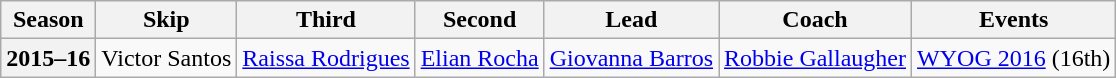<table class="wikitable">
<tr>
<th scope="col">Season</th>
<th scope="col">Skip</th>
<th scope="col">Third</th>
<th scope="col">Second</th>
<th scope="col">Lead</th>
<th scope="col">Coach</th>
<th scope="col">Events</th>
</tr>
<tr>
<th scope="row" rowspan="2">2015–16</th>
<td>Victor Santos</td>
<td><a href='#'>Raissa Rodrigues</a></td>
<td><a href='#'>Elian Rocha</a></td>
<td><a href='#'>Giovanna Barros</a></td>
<td><a href='#'>Robbie Gallaugher</a></td>
<td><a href='#'>WYOG 2016</a> (16th)</td>
</tr>
</table>
